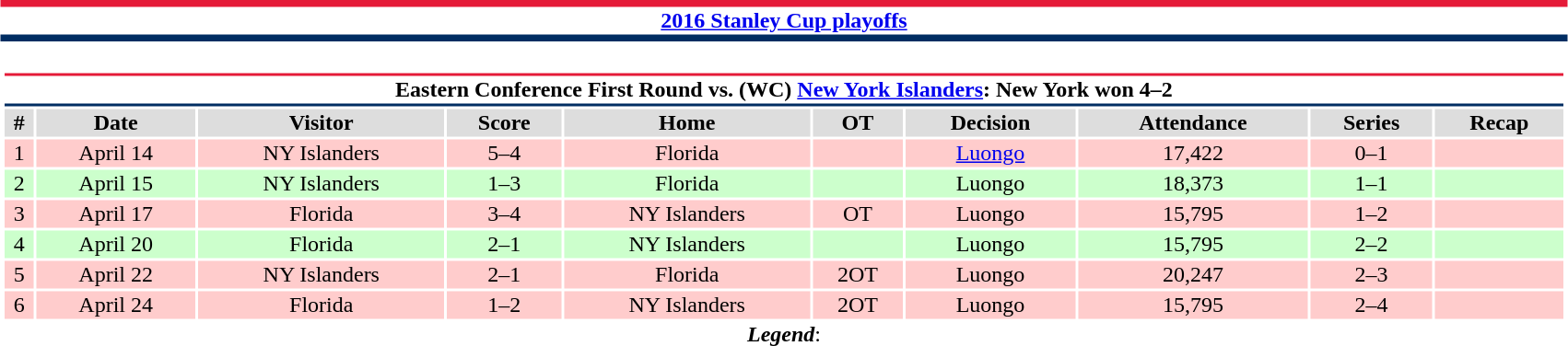<table class="toccolours" style="width:90%; clear:both; margin:1.5em auto; text-align:center;">
<tr>
<th colspan="14" style="background:#fff; border-top:#E51A38 5px solid; border-bottom:#002D62 5px solid;"><a href='#'>2016 Stanley Cup playoffs</a></th>
</tr>
<tr>
<td colspan=14><br><table class="toccolours collapsible collapsed" style="width:100%;">
<tr>
<th colspan="14" style="background:#fff; border-top:#E51A38 2px solid; border-bottom:#002D62 2px solid;">Eastern Conference First Round vs. (WC) <a href='#'>New York Islanders</a>: New York won 4–2</th>
</tr>
<tr style="background:#ddd;">
<th>#</th>
<th>Date</th>
<th>Visitor</th>
<th>Score</th>
<th>Home</th>
<th>OT</th>
<th>Decision</th>
<th>Attendance</th>
<th>Series</th>
<th>Recap</th>
</tr>
<tr text-align:center; bgcolor="ffcccc">
<td>1</td>
<td>April 14</td>
<td>NY Islanders</td>
<td>5–4</td>
<td>Florida</td>
<td></td>
<td><a href='#'>Luongo</a></td>
<td>17,422</td>
<td>0–1</td>
<td></td>
</tr>
<tr text-align:center; bgcolor="ccffcc">
<td>2</td>
<td>April 15</td>
<td>NY Islanders</td>
<td>1–3</td>
<td>Florida</td>
<td></td>
<td>Luongo</td>
<td>18,373</td>
<td>1–1</td>
<td></td>
</tr>
<tr text-align:center; bgcolor="ffcccc">
<td>3</td>
<td>April 17</td>
<td>Florida</td>
<td>3–4</td>
<td>NY Islanders</td>
<td>OT</td>
<td>Luongo</td>
<td>15,795</td>
<td>1–2</td>
<td></td>
</tr>
<tr text-align:center; bgcolor="ccffcc">
<td>4</td>
<td>April 20</td>
<td>Florida</td>
<td>2–1</td>
<td>NY Islanders</td>
<td></td>
<td>Luongo</td>
<td>15,795</td>
<td>2–2</td>
<td></td>
</tr>
<tr text-align:center; bgcolor="ffcccc">
<td>5</td>
<td>April 22</td>
<td>NY Islanders</td>
<td>2–1</td>
<td>Florida</td>
<td>2OT</td>
<td>Luongo</td>
<td>20,247</td>
<td>2–3</td>
<td></td>
</tr>
<tr text-align:center; bgcolor="ffcccc">
<td>6</td>
<td>April 24</td>
<td>Florida</td>
<td>1–2</td>
<td>NY Islanders</td>
<td>2OT</td>
<td>Luongo</td>
<td>15,795</td>
<td>2–4</td>
<td></td>
</tr>
</table>
<strong><em>Legend</em></strong>:

</td>
</tr>
</table>
